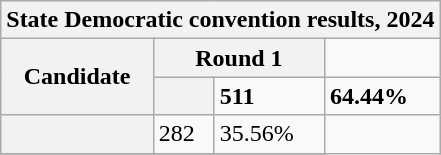<table class="wikitable sortable">
<tr>
<th colspan="5" >State Democratic convention results, 2024</th>
</tr>
<tr style="background:#eee; text-align:center;">
<th rowspan="2" style="text-align:center;">Candidate</th>
<th colspan="2" style="text-align:center;">Round 1</th>
</tr>
<tr>
<th scope="row" style="text-align:left;"></th>
<td><strong>511</strong></td>
<td><strong>64.44%</strong></td>
</tr>
<tr>
<th scope="row" style="text-align:left;"></th>
<td>282</td>
<td>35.56%</td>
</tr>
<tr>
</tr>
</table>
